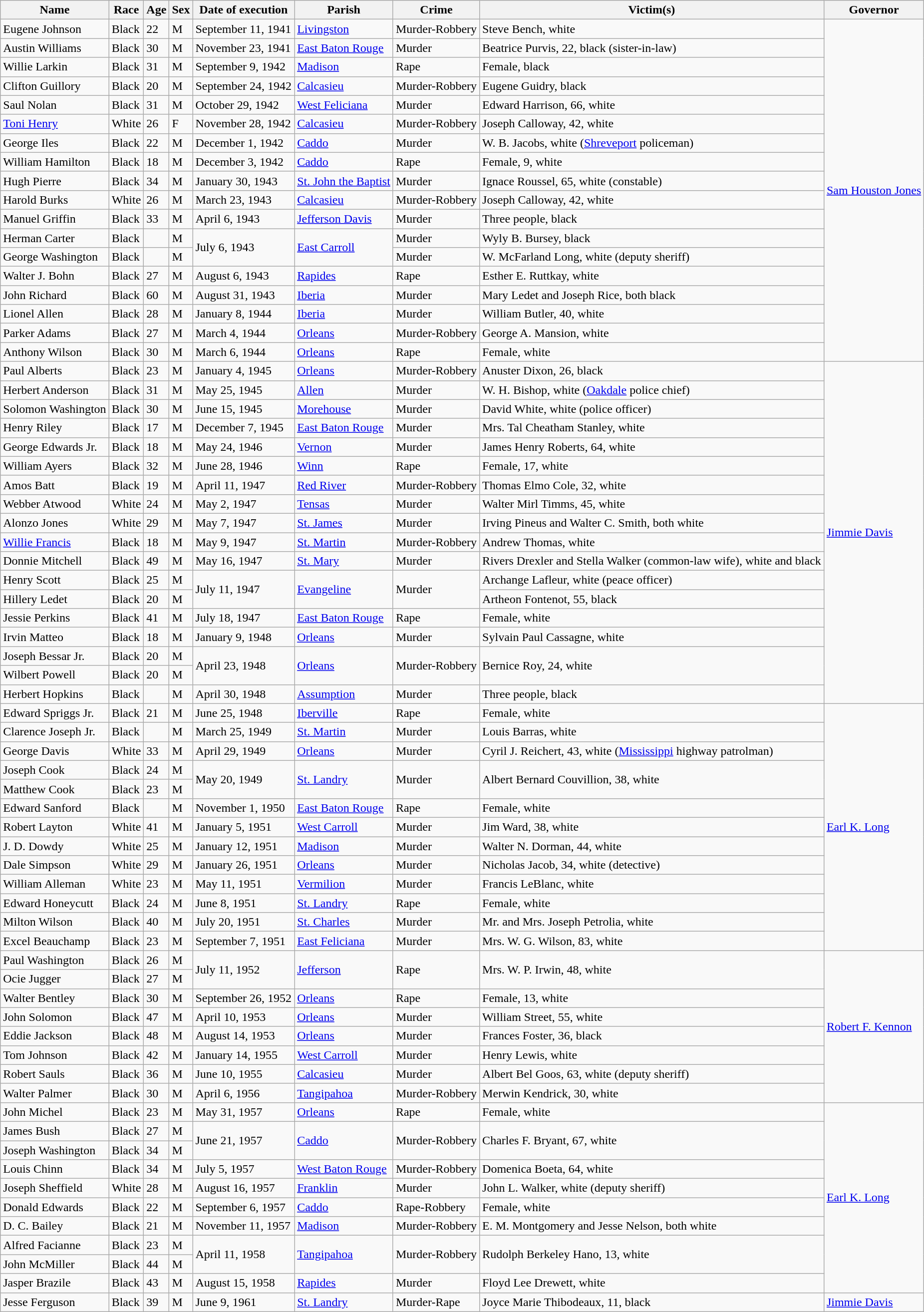<table class="wikitable sortable">
<tr>
<th>Name</th>
<th>Race</th>
<th>Age</th>
<th>Sex</th>
<th>Date of execution</th>
<th>Parish</th>
<th>Crime</th>
<th>Victim(s)</th>
<th>Governor</th>
</tr>
<tr>
<td>Eugene Johnson</td>
<td>Black</td>
<td>22</td>
<td>M</td>
<td>September 11, 1941</td>
<td><a href='#'>Livingston</a></td>
<td>Murder-Robbery</td>
<td>Steve Bench, white</td>
<td rowspan="18"><a href='#'>Sam Houston Jones</a></td>
</tr>
<tr>
<td>Austin Williams</td>
<td>Black</td>
<td>30</td>
<td>M</td>
<td>November 23, 1941</td>
<td><a href='#'>East Baton Rouge</a></td>
<td>Murder</td>
<td>Beatrice Purvis, 22, black (sister-in-law)</td>
</tr>
<tr>
<td>Willie Larkin</td>
<td>Black</td>
<td>31</td>
<td>M</td>
<td>September 9, 1942</td>
<td><a href='#'>Madison</a></td>
<td>Rape</td>
<td>Female, black</td>
</tr>
<tr>
<td>Clifton Guillory</td>
<td>Black</td>
<td>20</td>
<td>M</td>
<td>September 24, 1942</td>
<td><a href='#'>Calcasieu</a></td>
<td>Murder-Robbery</td>
<td>Eugene Guidry, black</td>
</tr>
<tr>
<td>Saul Nolan</td>
<td>Black</td>
<td>31</td>
<td>M</td>
<td>October 29, 1942</td>
<td><a href='#'>West Feliciana</a></td>
<td>Murder</td>
<td>Edward Harrison, 66, white</td>
</tr>
<tr>
<td><a href='#'>Toni Henry</a></td>
<td>White</td>
<td>26</td>
<td>F</td>
<td>November 28, 1942</td>
<td><a href='#'>Calcasieu</a></td>
<td>Murder-Robbery</td>
<td>Joseph Calloway, 42, white</td>
</tr>
<tr>
<td>George Iles</td>
<td>Black</td>
<td>22</td>
<td>M</td>
<td>December 1, 1942</td>
<td><a href='#'>Caddo</a></td>
<td>Murder</td>
<td>W. B. Jacobs, white (<a href='#'>Shreveport</a> policeman)</td>
</tr>
<tr>
<td>William Hamilton</td>
<td>Black</td>
<td>18</td>
<td>M</td>
<td>December 3, 1942</td>
<td><a href='#'>Caddo</a></td>
<td>Rape</td>
<td>Female, 9, white</td>
</tr>
<tr>
<td>Hugh Pierre</td>
<td>Black</td>
<td>34</td>
<td>M</td>
<td>January 30, 1943</td>
<td><a href='#'>St. John the Baptist</a></td>
<td>Murder</td>
<td>Ignace Roussel, 65, white (constable)</td>
</tr>
<tr>
<td>Harold Burks</td>
<td>White</td>
<td>26</td>
<td>M</td>
<td>March 23, 1943</td>
<td><a href='#'>Calcasieu</a></td>
<td>Murder-Robbery</td>
<td>Joseph Calloway, 42, white</td>
</tr>
<tr>
<td>Manuel Griffin</td>
<td>Black</td>
<td>33</td>
<td>M</td>
<td>April 6, 1943</td>
<td><a href='#'>Jefferson Davis</a></td>
<td>Murder</td>
<td>Three people, black</td>
</tr>
<tr>
<td>Herman Carter</td>
<td>Black</td>
<td></td>
<td>M</td>
<td rowspan="2">July 6, 1943</td>
<td rowspan="2"><a href='#'>East Carroll</a></td>
<td>Murder</td>
<td>Wyly B. Bursey, black</td>
</tr>
<tr>
<td>George Washington</td>
<td>Black</td>
<td></td>
<td>M</td>
<td>Murder</td>
<td>W. McFarland Long, white (deputy sheriff)</td>
</tr>
<tr>
<td>Walter J. Bohn</td>
<td>Black</td>
<td>27</td>
<td>M</td>
<td>August 6, 1943</td>
<td><a href='#'>Rapides</a></td>
<td>Rape</td>
<td>Esther E. Ruttkay, white</td>
</tr>
<tr>
<td>John Richard</td>
<td>Black</td>
<td>60</td>
<td>M</td>
<td>August 31, 1943</td>
<td><a href='#'>Iberia</a></td>
<td>Murder</td>
<td>Mary Ledet and Joseph Rice, both black</td>
</tr>
<tr>
<td>Lionel Allen</td>
<td>Black</td>
<td>28</td>
<td>M</td>
<td>January 8, 1944</td>
<td><a href='#'>Iberia</a></td>
<td>Murder</td>
<td>William Butler, 40, white</td>
</tr>
<tr>
<td>Parker Adams</td>
<td>Black</td>
<td>27</td>
<td>M</td>
<td>March 4, 1944</td>
<td><a href='#'>Orleans</a></td>
<td>Murder-Robbery</td>
<td>George A. Mansion, white</td>
</tr>
<tr>
<td>Anthony Wilson</td>
<td>Black</td>
<td>30</td>
<td>M</td>
<td>March 6, 1944</td>
<td><a href='#'>Orleans</a></td>
<td>Rape</td>
<td>Female, white</td>
</tr>
<tr>
<td>Paul Alberts</td>
<td>Black</td>
<td>23</td>
<td>M</td>
<td>January 4, 1945</td>
<td><a href='#'>Orleans</a></td>
<td>Murder-Robbery</td>
<td>Anuster Dixon, 26, black</td>
<td rowspan="18"><a href='#'>Jimmie Davis</a></td>
</tr>
<tr>
<td>Herbert Anderson</td>
<td>Black</td>
<td>31</td>
<td>M</td>
<td>May 25, 1945</td>
<td><a href='#'>Allen</a></td>
<td>Murder</td>
<td>W. H. Bishop, white (<a href='#'>Oakdale</a> police chief)</td>
</tr>
<tr>
<td>Solomon Washington</td>
<td>Black</td>
<td>30</td>
<td>M</td>
<td>June 15, 1945</td>
<td><a href='#'>Morehouse</a></td>
<td>Murder</td>
<td>David White, white (police officer)</td>
</tr>
<tr>
<td>Henry Riley</td>
<td>Black</td>
<td>17</td>
<td>M</td>
<td>December 7, 1945</td>
<td><a href='#'>East Baton Rouge</a></td>
<td>Murder</td>
<td>Mrs. Tal Cheatham Stanley, white</td>
</tr>
<tr>
<td>George Edwards Jr.</td>
<td>Black</td>
<td>18</td>
<td>M</td>
<td>May 24, 1946</td>
<td><a href='#'>Vernon</a></td>
<td>Murder</td>
<td>James Henry Roberts, 64, white</td>
</tr>
<tr>
<td>William Ayers</td>
<td>Black</td>
<td>32</td>
<td>M</td>
<td>June 28, 1946</td>
<td><a href='#'>Winn</a></td>
<td>Rape</td>
<td>Female, 17, white</td>
</tr>
<tr>
<td>Amos Batt</td>
<td>Black</td>
<td>19</td>
<td>M</td>
<td>April 11, 1947</td>
<td><a href='#'>Red River</a></td>
<td>Murder-Robbery</td>
<td>Thomas Elmo Cole, 32, white</td>
</tr>
<tr>
<td>Webber Atwood</td>
<td>White</td>
<td>24</td>
<td>M</td>
<td>May 2, 1947</td>
<td><a href='#'>Tensas</a></td>
<td>Murder</td>
<td>Walter Mirl Timms, 45, white</td>
</tr>
<tr>
<td>Alonzo Jones</td>
<td>White</td>
<td>29</td>
<td>M</td>
<td>May 7, 1947</td>
<td><a href='#'>St. James</a></td>
<td>Murder</td>
<td>Irving Pineus and Walter C. Smith, both white</td>
</tr>
<tr>
<td><a href='#'>Willie Francis</a></td>
<td>Black</td>
<td>18</td>
<td>M</td>
<td>May 9, 1947</td>
<td><a href='#'>St. Martin</a></td>
<td>Murder-Robbery</td>
<td>Andrew Thomas, white</td>
</tr>
<tr>
<td>Donnie Mitchell</td>
<td>Black</td>
<td>49</td>
<td>M</td>
<td>May 16, 1947</td>
<td><a href='#'>St. Mary</a></td>
<td>Murder</td>
<td>Rivers Drexler and Stella Walker (common-law wife), white and black</td>
</tr>
<tr>
<td>Henry Scott</td>
<td>Black</td>
<td>25</td>
<td>M</td>
<td rowspan="2">July 11, 1947</td>
<td rowspan="2"><a href='#'>Evangeline</a></td>
<td rowspan="2">Murder</td>
<td>Archange Lafleur, white (peace officer)</td>
</tr>
<tr>
<td>Hillery Ledet</td>
<td>Black</td>
<td>20</td>
<td>M</td>
<td>Artheon Fontenot, 55, black</td>
</tr>
<tr>
<td>Jessie Perkins</td>
<td>Black</td>
<td>41</td>
<td>M</td>
<td>July 18, 1947</td>
<td><a href='#'>East Baton Rouge</a></td>
<td>Rape</td>
<td>Female, white</td>
</tr>
<tr>
<td>Irvin Matteo</td>
<td>Black</td>
<td>18</td>
<td>M</td>
<td>January 9, 1948</td>
<td><a href='#'>Orleans</a></td>
<td>Murder</td>
<td>Sylvain Paul Cassagne, white</td>
</tr>
<tr>
<td>Joseph Bessar Jr.</td>
<td>Black</td>
<td>20</td>
<td>M</td>
<td rowspan="2">April 23, 1948</td>
<td rowspan="2"><a href='#'>Orleans</a></td>
<td rowspan="2">Murder-Robbery</td>
<td rowspan="2">Bernice Roy, 24, white</td>
</tr>
<tr>
<td>Wilbert Powell</td>
<td>Black</td>
<td>20</td>
<td>M</td>
</tr>
<tr>
<td>Herbert Hopkins</td>
<td>Black</td>
<td></td>
<td>M</td>
<td>April 30, 1948</td>
<td><a href='#'>Assumption</a></td>
<td>Murder</td>
<td>Three people, black</td>
</tr>
<tr>
<td>Edward Spriggs Jr.</td>
<td>Black</td>
<td>21</td>
<td>M</td>
<td>June 25, 1948</td>
<td><a href='#'>Iberville</a></td>
<td>Rape</td>
<td>Female, white</td>
<td rowspan="13"><a href='#'>Earl K. Long</a></td>
</tr>
<tr>
<td>Clarence Joseph Jr.</td>
<td>Black</td>
<td></td>
<td>M</td>
<td>March 25, 1949</td>
<td><a href='#'>St. Martin</a></td>
<td>Murder</td>
<td>Louis Barras, white</td>
</tr>
<tr>
<td>George Davis</td>
<td>White</td>
<td>33</td>
<td>M</td>
<td>April 29, 1949</td>
<td><a href='#'>Orleans</a></td>
<td>Murder</td>
<td>Cyril J. Reichert, 43, white (<a href='#'>Mississippi</a> highway patrolman)</td>
</tr>
<tr>
<td>Joseph Cook</td>
<td>Black</td>
<td>24</td>
<td>M</td>
<td rowspan="2">May 20, 1949</td>
<td rowspan="2"><a href='#'>St. Landry</a></td>
<td rowspan="2">Murder</td>
<td rowspan="2">Albert Bernard Couvillion, 38, white</td>
</tr>
<tr>
<td>Matthew Cook</td>
<td>Black</td>
<td>23</td>
<td>M</td>
</tr>
<tr>
<td>Edward Sanford</td>
<td>Black</td>
<td></td>
<td>M</td>
<td>November 1, 1950</td>
<td><a href='#'>East Baton Rouge</a></td>
<td>Rape</td>
<td>Female, white</td>
</tr>
<tr>
<td>Robert Layton</td>
<td>White</td>
<td>41</td>
<td>M</td>
<td>January 5, 1951</td>
<td><a href='#'>West Carroll</a></td>
<td>Murder</td>
<td>Jim Ward, 38, white</td>
</tr>
<tr>
<td>J. D. Dowdy</td>
<td>White</td>
<td>25</td>
<td>M</td>
<td>January 12, 1951</td>
<td><a href='#'>Madison</a></td>
<td>Murder</td>
<td>Walter N. Dorman, 44, white</td>
</tr>
<tr>
<td>Dale Simpson</td>
<td>White</td>
<td>29</td>
<td>M</td>
<td>January 26, 1951</td>
<td><a href='#'>Orleans</a></td>
<td>Murder</td>
<td>Nicholas Jacob, 34, white (detective)</td>
</tr>
<tr>
<td>William Alleman</td>
<td>White</td>
<td>23</td>
<td>M</td>
<td>May 11, 1951</td>
<td><a href='#'>Vermilion</a></td>
<td>Murder</td>
<td>Francis LeBlanc, white</td>
</tr>
<tr>
<td>Edward Honeycutt</td>
<td>Black</td>
<td>24</td>
<td>M</td>
<td>June 8, 1951</td>
<td><a href='#'>St. Landry</a></td>
<td>Rape</td>
<td>Female, white</td>
</tr>
<tr>
<td>Milton Wilson</td>
<td>Black</td>
<td>40</td>
<td>M</td>
<td>July 20, 1951</td>
<td><a href='#'>St. Charles</a></td>
<td>Murder</td>
<td>Mr. and Mrs. Joseph Petrolia, white</td>
</tr>
<tr>
<td>Excel Beauchamp</td>
<td>Black</td>
<td>23</td>
<td>M</td>
<td>September 7, 1951</td>
<td><a href='#'>East Feliciana</a></td>
<td>Murder</td>
<td>Mrs. W. G. Wilson, 83, white</td>
</tr>
<tr>
<td>Paul Washington</td>
<td>Black</td>
<td>26</td>
<td>M</td>
<td rowspan="2">July 11, 1952</td>
<td rowspan="2"><a href='#'>Jefferson</a></td>
<td rowspan="2">Rape</td>
<td rowspan="2">Mrs. W. P. Irwin, 48, white</td>
<td rowspan="8"><a href='#'>Robert F. Kennon</a></td>
</tr>
<tr>
<td>Ocie Jugger</td>
<td>Black</td>
<td>27</td>
<td>M</td>
</tr>
<tr>
<td>Walter Bentley</td>
<td>Black</td>
<td>30</td>
<td>M</td>
<td>September 26, 1952</td>
<td><a href='#'>Orleans</a></td>
<td>Rape</td>
<td>Female, 13, white</td>
</tr>
<tr>
<td>John Solomon</td>
<td>Black</td>
<td>47</td>
<td>M</td>
<td>April 10, 1953</td>
<td><a href='#'>Orleans</a></td>
<td>Murder</td>
<td>William Street, 55, white</td>
</tr>
<tr>
<td>Eddie Jackson</td>
<td>Black</td>
<td>48</td>
<td>M</td>
<td>August 14, 1953</td>
<td><a href='#'>Orleans</a></td>
<td>Murder</td>
<td>Frances Foster, 36, black</td>
</tr>
<tr>
<td>Tom Johnson</td>
<td>Black</td>
<td>42</td>
<td>M</td>
<td>January 14, 1955</td>
<td><a href='#'>West Carroll</a></td>
<td>Murder</td>
<td>Henry Lewis, white</td>
</tr>
<tr>
<td>Robert Sauls</td>
<td>Black</td>
<td>36</td>
<td>M</td>
<td>June 10, 1955</td>
<td><a href='#'>Calcasieu</a></td>
<td>Murder</td>
<td>Albert Bel Goos, 63, white (deputy sheriff)</td>
</tr>
<tr>
<td>Walter Palmer</td>
<td>Black</td>
<td>30</td>
<td>M</td>
<td>April 6, 1956</td>
<td><a href='#'>Tangipahoa</a></td>
<td>Murder-Robbery</td>
<td>Merwin Kendrick, 30, white</td>
</tr>
<tr>
<td>John Michel</td>
<td>Black</td>
<td>23</td>
<td>M</td>
<td>May 31, 1957</td>
<td><a href='#'>Orleans</a></td>
<td>Rape</td>
<td>Female, white</td>
<td rowspan="10"><a href='#'>Earl K. Long</a></td>
</tr>
<tr>
<td>James Bush</td>
<td>Black</td>
<td>27</td>
<td>M</td>
<td rowspan="2">June 21, 1957</td>
<td rowspan="2"><a href='#'>Caddo</a></td>
<td rowspan="2">Murder-Robbery</td>
<td rowspan="2">Charles F. Bryant, 67, white</td>
</tr>
<tr>
<td>Joseph Washington</td>
<td>Black</td>
<td>34</td>
<td>M</td>
</tr>
<tr>
<td>Louis Chinn</td>
<td>Black</td>
<td>34</td>
<td>M</td>
<td>July 5, 1957</td>
<td><a href='#'>West Baton Rouge</a></td>
<td>Murder-Robbery</td>
<td>Domenica Boeta, 64, white</td>
</tr>
<tr>
<td>Joseph Sheffield</td>
<td>White</td>
<td>28</td>
<td>M</td>
<td>August 16, 1957</td>
<td><a href='#'>Franklin</a></td>
<td>Murder</td>
<td>John L. Walker, white (deputy sheriff)</td>
</tr>
<tr>
<td>Donald Edwards</td>
<td>Black</td>
<td>22</td>
<td>M</td>
<td>September 6, 1957</td>
<td><a href='#'>Caddo</a></td>
<td>Rape-Robbery</td>
<td>Female, white</td>
</tr>
<tr>
<td>D. C. Bailey</td>
<td>Black</td>
<td>21</td>
<td>M</td>
<td>November 11, 1957</td>
<td><a href='#'>Madison</a></td>
<td>Murder-Robbery</td>
<td>E. M. Montgomery and Jesse Nelson, both white</td>
</tr>
<tr>
<td>Alfred Facianne</td>
<td>Black</td>
<td>23</td>
<td>M</td>
<td rowspan="2">April 11, 1958</td>
<td rowspan="2"><a href='#'>Tangipahoa</a></td>
<td rowspan="2">Murder-Robbery</td>
<td rowspan="2">Rudolph Berkeley Hano, 13, white</td>
</tr>
<tr>
<td>John McMiller</td>
<td>Black</td>
<td>44</td>
<td>M</td>
</tr>
<tr>
<td>Jasper Brazile</td>
<td>Black</td>
<td>43</td>
<td>M</td>
<td>August 15, 1958</td>
<td><a href='#'>Rapides</a></td>
<td>Murder</td>
<td>Floyd Lee Drewett, white</td>
</tr>
<tr>
<td>Jesse Ferguson</td>
<td>Black</td>
<td>39</td>
<td>M</td>
<td>June 9, 1961</td>
<td><a href='#'>St. Landry</a></td>
<td>Murder-Rape</td>
<td>Joyce Marie Thibodeaux, 11, black</td>
<td><a href='#'>Jimmie Davis</a></td>
</tr>
</table>
